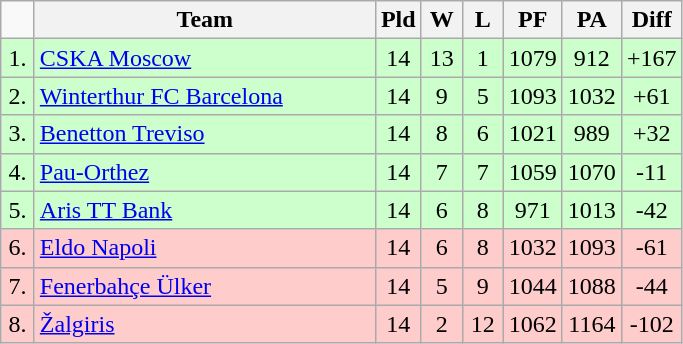<table class=wikitable style="text-align:center">
<tr>
<td width=15></td>
<th width=220>Team</th>
<th width=20>Pld</th>
<th width=20>W</th>
<th width=20>L</th>
<th width=20>PF</th>
<th width=20>PA</th>
<th width=30>Diff</th>
</tr>
<tr bgcolor=#ccffcc>
<td>1.</td>
<td align=left> <a href='#'>CSKA Moscow</a></td>
<td>14</td>
<td>13</td>
<td>1</td>
<td>1079</td>
<td>912</td>
<td>+167</td>
</tr>
<tr bgcolor=#ccffcc>
<td>2.</td>
<td align=left> <a href='#'>Winterthur FC Barcelona</a></td>
<td>14</td>
<td>9</td>
<td>5</td>
<td>1093</td>
<td>1032</td>
<td>+61</td>
</tr>
<tr bgcolor=#ccffcc>
<td>3.</td>
<td align=left> <a href='#'>Benetton Treviso</a></td>
<td>14</td>
<td>8</td>
<td>6</td>
<td>1021</td>
<td>989</td>
<td>+32</td>
</tr>
<tr bgcolor=#ccffcc>
<td>4.</td>
<td align=left> <a href='#'>Pau-Orthez</a></td>
<td>14</td>
<td>7</td>
<td>7</td>
<td>1059</td>
<td>1070</td>
<td>-11</td>
</tr>
<tr bgcolor=#ccffcc>
<td>5.</td>
<td align=left> <a href='#'>Aris TT Bank</a></td>
<td>14</td>
<td>6</td>
<td>8</td>
<td>971</td>
<td>1013</td>
<td>-42</td>
</tr>
<tr bgcolor=#ffcccc>
<td>6.</td>
<td align=left> <a href='#'>Eldo Napoli</a></td>
<td>14</td>
<td>6</td>
<td>8</td>
<td>1032</td>
<td>1093</td>
<td>-61</td>
</tr>
<tr bgcolor=#ffcccc>
<td>7.</td>
<td align=left> <a href='#'>Fenerbahçe Ülker</a></td>
<td>14</td>
<td>5</td>
<td>9</td>
<td>1044</td>
<td>1088</td>
<td>-44</td>
</tr>
<tr bgcolor=#ffcccc>
<td>8.</td>
<td align=left> <a href='#'>Žalgiris</a></td>
<td>14</td>
<td>2</td>
<td>12</td>
<td>1062</td>
<td>1164</td>
<td>-102</td>
</tr>
</table>
